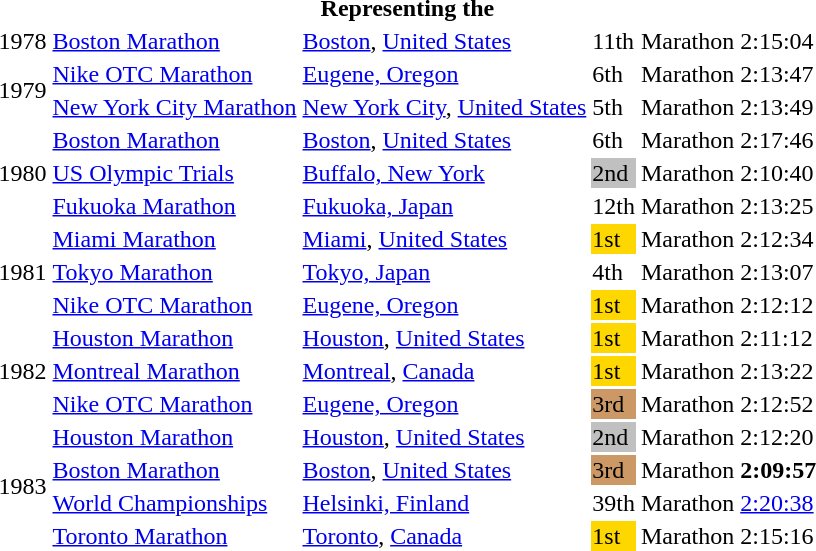<table>
<tr>
<th colspan="6">Representing the </th>
</tr>
<tr>
<td>1978</td>
<td><a href='#'>Boston Marathon</a></td>
<td><a href='#'>Boston</a>, <a href='#'>United States</a></td>
<td>11th</td>
<td>Marathon</td>
<td>2:15:04</td>
</tr>
<tr>
<td rowspan=2>1979</td>
<td><a href='#'>Nike OTC Marathon</a></td>
<td><a href='#'>Eugene, Oregon</a></td>
<td>6th</td>
<td>Marathon</td>
<td>2:13:47</td>
</tr>
<tr>
<td><a href='#'>New York City Marathon</a></td>
<td><a href='#'>New York City</a>, <a href='#'>United States</a></td>
<td>5th</td>
<td>Marathon</td>
<td>2:13:49</td>
</tr>
<tr>
<td rowspan=3>1980</td>
<td><a href='#'>Boston Marathon</a></td>
<td><a href='#'>Boston</a>, <a href='#'>United States</a></td>
<td>6th</td>
<td>Marathon</td>
<td>2:17:46</td>
</tr>
<tr>
<td><a href='#'>US Olympic Trials</a></td>
<td><a href='#'>Buffalo, New York</a></td>
<td bgcolor="silver">2nd</td>
<td>Marathon</td>
<td>2:10:40</td>
</tr>
<tr>
<td><a href='#'>Fukuoka Marathon</a></td>
<td><a href='#'>Fukuoka, Japan</a></td>
<td>12th</td>
<td>Marathon</td>
<td>2:13:25</td>
</tr>
<tr>
<td rowspan=3>1981</td>
<td><a href='#'>Miami Marathon</a></td>
<td><a href='#'>Miami</a>, <a href='#'>United States</a></td>
<td bgcolor="gold">1st</td>
<td>Marathon</td>
<td>2:12:34</td>
</tr>
<tr>
<td><a href='#'>Tokyo Marathon</a></td>
<td><a href='#'>Tokyo, Japan</a></td>
<td>4th</td>
<td>Marathon</td>
<td>2:13:07</td>
</tr>
<tr>
<td><a href='#'>Nike OTC Marathon</a></td>
<td><a href='#'>Eugene, Oregon</a></td>
<td bgcolor="gold">1st</td>
<td>Marathon</td>
<td>2:12:12</td>
</tr>
<tr>
<td rowspan=3>1982</td>
<td><a href='#'>Houston Marathon</a></td>
<td><a href='#'>Houston</a>, <a href='#'>United States</a></td>
<td bgcolor=gold>1st</td>
<td>Marathon</td>
<td>2:11:12</td>
</tr>
<tr>
<td><a href='#'>Montreal Marathon</a></td>
<td><a href='#'>Montreal</a>, <a href='#'>Canada</a></td>
<td bgcolor="gold">1st</td>
<td>Marathon</td>
<td>2:13:22</td>
</tr>
<tr>
<td><a href='#'>Nike OTC Marathon</a></td>
<td><a href='#'>Eugene, Oregon</a></td>
<td bgcolor="cc9966">3rd</td>
<td>Marathon</td>
<td>2:12:52</td>
</tr>
<tr>
<td rowspan=4>1983</td>
<td><a href='#'>Houston Marathon</a></td>
<td><a href='#'>Houston</a>, <a href='#'>United States</a></td>
<td bgcolor="silver">2nd</td>
<td>Marathon</td>
<td>2:12:20</td>
</tr>
<tr>
<td><a href='#'>Boston Marathon</a></td>
<td><a href='#'>Boston</a>, <a href='#'>United States</a></td>
<td bgcolor="cc9966">3rd</td>
<td>Marathon</td>
<td><strong>2:09:57</strong></td>
</tr>
<tr>
<td><a href='#'>World Championships</a></td>
<td><a href='#'>Helsinki, Finland</a></td>
<td>39th</td>
<td>Marathon</td>
<td><a href='#'>2:20:38</a></td>
</tr>
<tr>
<td><a href='#'>Toronto Marathon</a></td>
<td><a href='#'>Toronto</a>, <a href='#'>Canada</a></td>
<td bgcolor="gold">1st</td>
<td>Marathon</td>
<td>2:15:16</td>
</tr>
</table>
